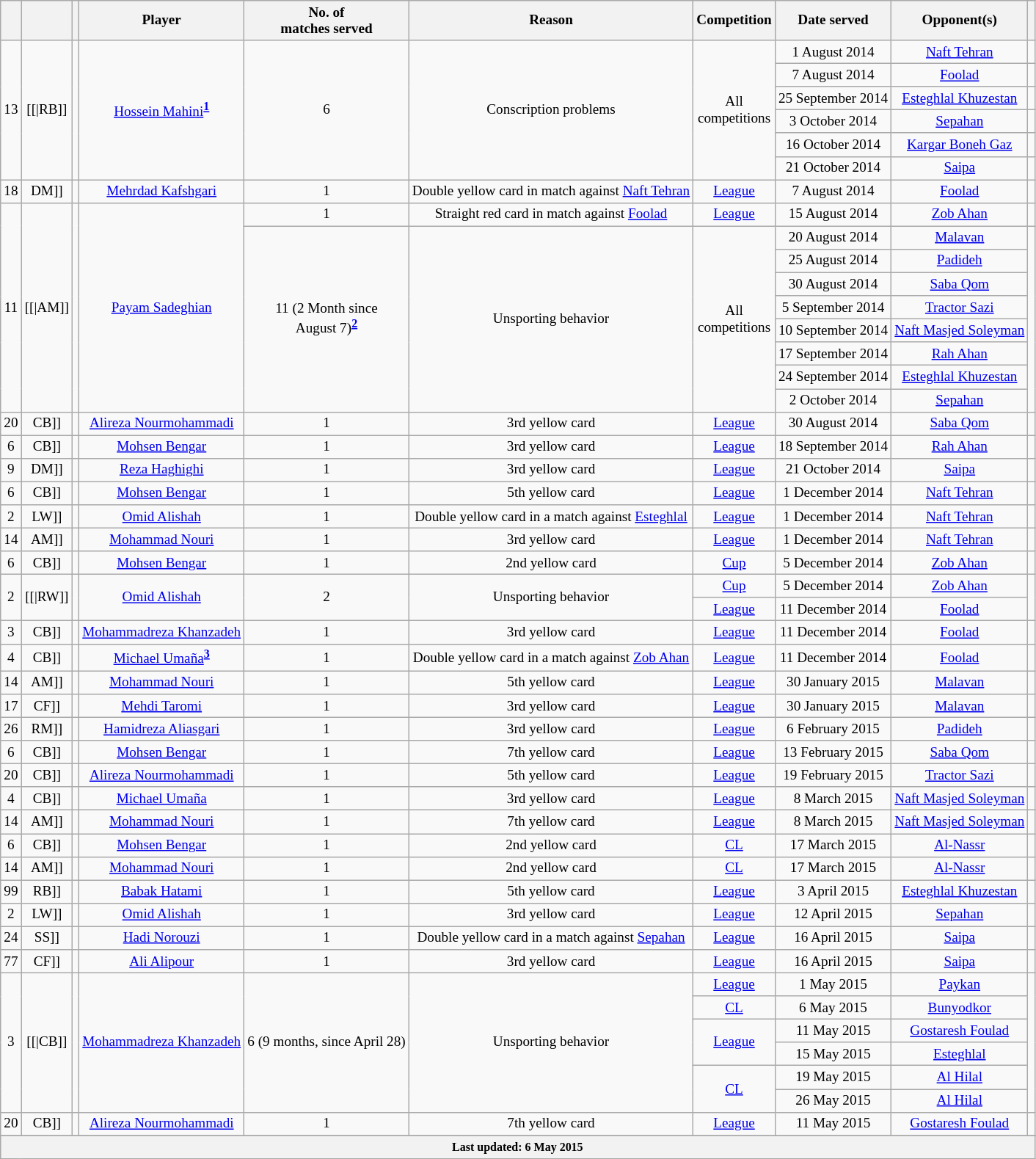<table class="wikitable" Style="text-align: center;font-size:80%">
<tr>
<th></th>
<th></th>
<th></th>
<th>Player</th>
<th>No. of <br> matches served</th>
<th>Reason</th>
<th>Competition</th>
<th>Date served</th>
<th>Opponent(s)</th>
<th></th>
</tr>
<tr>
<td rowspan="6">13</td>
<td rowspan="6">[[|RB]]</td>
<td rowspan="6"></td>
<td rowspan="6"><a href='#'>Hossein Mahini</a><sup><strong><a href='#'>1</a></strong></sup></td>
<td rowspan="6">6</td>
<td rowspan="6">Conscription problems</td>
<td rowspan="6">All<br>competitions</td>
<td>1 August 2014</td>
<td><a href='#'>Naft Tehran</a></td>
<td></td>
</tr>
<tr>
<td>7 August 2014</td>
<td><a href='#'>Foolad</a></td>
<td></td>
</tr>
<tr>
<td>25 September 2014</td>
<td><a href='#'>Esteghlal Khuzestan</a></td>
<td></td>
</tr>
<tr>
<td>3 October 2014</td>
<td><a href='#'>Sepahan</a></td>
<td></td>
</tr>
<tr>
<td>16 October 2014</td>
<td><a href='#'>Kargar Boneh Gaz</a></td>
<td></td>
</tr>
<tr>
<td>21 October 2014</td>
<td><a href='#'>Saipa</a></td>
<td></td>
</tr>
<tr>
<td>18</td>
<td [[>DM]]</td>
<td></td>
<td><a href='#'>Mehrdad Kafshgari</a></td>
<td>1</td>
<td>Double yellow card in match against <a href='#'>Naft Tehran</a></td>
<td><a href='#'>League</a></td>
<td>7 August 2014</td>
<td><a href='#'>Foolad</a></td>
<td></td>
</tr>
<tr>
<td rowspan="9">11</td>
<td rowspan="9">[[|AM]]</td>
<td rowspan="9"></td>
<td rowspan="9"><a href='#'>Payam Sadeghian</a></td>
<td>1</td>
<td>Straight red card in match against <a href='#'>Foolad</a></td>
<td><a href='#'>League</a></td>
<td>15 August 2014</td>
<td><a href='#'>Zob Ahan</a></td>
<td></td>
</tr>
<tr>
<td rowspan="8">11 (2 Month since<br>August 7)<sup><strong><a href='#'>2</a></strong></sup></td>
<td rowspan="8">Unsporting behavior</td>
<td rowspan="8">All<br>competitions</td>
<td>20 August 2014</td>
<td><a href='#'>Malavan</a></td>
<td rowspan="8"></td>
</tr>
<tr>
<td>25 August 2014</td>
<td><a href='#'>Padideh</a></td>
</tr>
<tr>
<td>30 August 2014</td>
<td><a href='#'>Saba Qom</a></td>
</tr>
<tr>
<td>5 September 2014</td>
<td><a href='#'>Tractor Sazi</a></td>
</tr>
<tr>
<td>10 September 2014</td>
<td><a href='#'>Naft Masjed Soleyman</a></td>
</tr>
<tr>
<td>17 September 2014</td>
<td><a href='#'>Rah Ahan</a></td>
</tr>
<tr>
<td>24 September 2014</td>
<td><a href='#'>Esteghlal Khuzestan</a></td>
</tr>
<tr>
<td>2 October 2014</td>
<td><a href='#'>Sepahan</a></td>
</tr>
<tr>
<td>20</td>
<td [[>CB]]</td>
<td></td>
<td><a href='#'>Alireza Nourmohammadi</a></td>
<td>1</td>
<td>3rd yellow card</td>
<td><a href='#'>League</a></td>
<td>30 August 2014</td>
<td><a href='#'>Saba Qom</a></td>
<td></td>
</tr>
<tr>
<td>6</td>
<td [[>CB]]</td>
<td></td>
<td><a href='#'>Mohsen Bengar</a></td>
<td>1</td>
<td>3rd yellow card</td>
<td><a href='#'>League</a></td>
<td>18 September 2014</td>
<td><a href='#'>Rah Ahan</a></td>
<td></td>
</tr>
<tr>
<td>9</td>
<td [[>DM]]</td>
<td></td>
<td><a href='#'>Reza Haghighi</a></td>
<td>1</td>
<td>3rd yellow card</td>
<td><a href='#'>League</a></td>
<td>21 October 2014</td>
<td><a href='#'>Saipa</a></td>
<td></td>
</tr>
<tr>
<td>6</td>
<td [[>CB]]</td>
<td></td>
<td><a href='#'>Mohsen Bengar</a></td>
<td>1</td>
<td>5th yellow card</td>
<td><a href='#'>League</a></td>
<td>1 December 2014</td>
<td><a href='#'>Naft Tehran</a></td>
<td></td>
</tr>
<tr>
<td>2</td>
<td [[>LW]]</td>
<td></td>
<td><a href='#'>Omid Alishah</a></td>
<td>1</td>
<td>Double yellow card in a match against <a href='#'>Esteghlal</a></td>
<td><a href='#'>League</a></td>
<td>1 December 2014</td>
<td><a href='#'>Naft Tehran</a></td>
<td></td>
</tr>
<tr>
<td>14</td>
<td [[>AM]]</td>
<td></td>
<td><a href='#'>Mohammad Nouri</a></td>
<td>1</td>
<td>3rd yellow card</td>
<td><a href='#'>League</a></td>
<td>1 December 2014</td>
<td><a href='#'>Naft Tehran</a></td>
<td></td>
</tr>
<tr>
<td>6</td>
<td [[>CB]]</td>
<td></td>
<td><a href='#'>Mohsen Bengar</a></td>
<td>1</td>
<td>2nd yellow card</td>
<td><a href='#'>Cup</a></td>
<td>5 December 2014</td>
<td><a href='#'>Zob Ahan</a></td>
<td></td>
</tr>
<tr>
<td rowspan="2">2</td>
<td rowspan="2">[[|RW]]</td>
<td rowspan="2"></td>
<td rowspan="2"><a href='#'>Omid Alishah</a></td>
<td rowspan="2">2</td>
<td rowspan="2">Unsporting behavior</td>
<td><a href='#'>Cup</a></td>
<td>5 December 2014</td>
<td><a href='#'>Zob Ahan</a></td>
<td rowspan="2"></td>
</tr>
<tr>
<td><a href='#'>League</a></td>
<td>11 December 2014</td>
<td><a href='#'>Foolad</a></td>
</tr>
<tr>
<td>3</td>
<td [[>CB]]</td>
<td></td>
<td><a href='#'>Mohammadreza Khanzadeh</a></td>
<td>1</td>
<td>3rd yellow card</td>
<td><a href='#'>League</a></td>
<td>11 December 2014</td>
<td><a href='#'>Foolad</a></td>
<td></td>
</tr>
<tr>
<td>4</td>
<td [[>CB]]</td>
<td></td>
<td><a href='#'>Michael Umaña</a><sup><strong><a href='#'>3</a></strong></sup></td>
<td>1</td>
<td>Double yellow card in a match against <a href='#'>Zob Ahan</a></td>
<td><a href='#'>League</a></td>
<td>11 December 2014</td>
<td><a href='#'>Foolad</a></td>
<td></td>
</tr>
<tr>
<td>14</td>
<td [[>AM]]</td>
<td></td>
<td><a href='#'>Mohammad Nouri</a></td>
<td>1</td>
<td>5th yellow card</td>
<td><a href='#'>League</a></td>
<td>30 January 2015</td>
<td><a href='#'>Malavan</a></td>
<td></td>
</tr>
<tr>
<td>17</td>
<td [[>CF]]</td>
<td></td>
<td><a href='#'>Mehdi Taromi</a></td>
<td>1</td>
<td>3rd yellow card</td>
<td><a href='#'>League</a></td>
<td>30 January 2015</td>
<td><a href='#'>Malavan</a></td>
<td></td>
</tr>
<tr>
<td>26</td>
<td [[>RM]]</td>
<td></td>
<td><a href='#'>Hamidreza Aliasgari</a></td>
<td>1</td>
<td>3rd yellow card</td>
<td><a href='#'>League</a></td>
<td>6 February 2015</td>
<td><a href='#'>Padideh</a></td>
<td></td>
</tr>
<tr>
<td>6</td>
<td [[>CB]]</td>
<td></td>
<td><a href='#'>Mohsen Bengar</a></td>
<td>1</td>
<td>7th yellow card</td>
<td><a href='#'>League</a></td>
<td>13 February 2015</td>
<td><a href='#'>Saba Qom</a></td>
<td></td>
</tr>
<tr>
<td>20</td>
<td [[>CB]]</td>
<td></td>
<td><a href='#'>Alireza Nourmohammadi</a></td>
<td>1</td>
<td>5th yellow card</td>
<td><a href='#'>League</a></td>
<td>19 February 2015</td>
<td><a href='#'>Tractor Sazi</a></td>
<td></td>
</tr>
<tr>
<td>4</td>
<td [[>CB]]</td>
<td></td>
<td><a href='#'>Michael Umaña</a></td>
<td>1</td>
<td>3rd yellow card</td>
<td><a href='#'>League</a></td>
<td>8 March 2015</td>
<td><a href='#'>Naft Masjed Soleyman</a></td>
<td></td>
</tr>
<tr>
<td>14</td>
<td [[>AM]]</td>
<td></td>
<td><a href='#'>Mohammad Nouri</a></td>
<td>1</td>
<td>7th yellow card</td>
<td><a href='#'>League</a></td>
<td>8 March 2015</td>
<td><a href='#'>Naft Masjed Soleyman</a></td>
<td></td>
</tr>
<tr>
<td>6</td>
<td [[>CB]]</td>
<td></td>
<td><a href='#'>Mohsen Bengar</a></td>
<td>1</td>
<td>2nd yellow card</td>
<td><a href='#'>CL</a></td>
<td>17 March 2015</td>
<td><a href='#'>Al-Nassr</a></td>
<td></td>
</tr>
<tr>
<td>14</td>
<td [[>AM]]</td>
<td></td>
<td><a href='#'>Mohammad Nouri</a></td>
<td>1</td>
<td>2nd yellow card</td>
<td><a href='#'>CL</a></td>
<td>17 March 2015</td>
<td><a href='#'>Al-Nassr</a></td>
<td></td>
</tr>
<tr>
<td>99</td>
<td [[>RB]]</td>
<td></td>
<td><a href='#'>Babak Hatami</a></td>
<td>1</td>
<td>5th yellow card</td>
<td><a href='#'>League</a></td>
<td>3 April 2015</td>
<td><a href='#'>Esteghlal Khuzestan</a></td>
<td></td>
</tr>
<tr>
<td>2</td>
<td [[>LW]]</td>
<td></td>
<td><a href='#'>Omid Alishah</a></td>
<td>1</td>
<td>3rd yellow card</td>
<td><a href='#'>League</a></td>
<td>12 April 2015</td>
<td><a href='#'>Sepahan</a></td>
<td></td>
</tr>
<tr>
<td>24</td>
<td [[>SS]]</td>
<td></td>
<td><a href='#'>Hadi Norouzi</a></td>
<td>1</td>
<td>Double yellow card in a match against <a href='#'>Sepahan</a></td>
<td><a href='#'>League</a></td>
<td>16 April 2015</td>
<td><a href='#'>Saipa</a></td>
<td></td>
</tr>
<tr>
<td>77</td>
<td [[>CF]]</td>
<td></td>
<td><a href='#'>Ali Alipour</a></td>
<td>1</td>
<td>3rd yellow card</td>
<td><a href='#'>League</a></td>
<td>16 April 2015</td>
<td><a href='#'>Saipa</a></td>
<td></td>
</tr>
<tr>
<td rowspan="6">3</td>
<td rowspan="6">[[|CB]]</td>
<td rowspan="6"></td>
<td rowspan="6"><a href='#'>Mohammadreza Khanzadeh</a></td>
<td rowspan="6">6 (9 months, since April 28)</td>
<td rowspan="6">Unsporting behavior</td>
<td><a href='#'>League</a></td>
<td>1 May 2015</td>
<td><a href='#'>Paykan</a></td>
<td rowspan="6"></td>
</tr>
<tr>
<td><a href='#'>CL</a></td>
<td>6 May 2015</td>
<td><a href='#'>Bunyodkor</a></td>
</tr>
<tr>
<td rowspan="2"><a href='#'>League</a></td>
<td>11 May 2015</td>
<td><a href='#'>Gostaresh Foulad</a></td>
</tr>
<tr>
<td>15 May 2015</td>
<td><a href='#'>Esteghlal</a></td>
</tr>
<tr>
<td rowspan="2"><a href='#'>CL</a></td>
<td>19 May 2015</td>
<td><a href='#'>Al Hilal</a></td>
</tr>
<tr>
<td>26 May 2015</td>
<td><a href='#'>Al Hilal</a></td>
</tr>
<tr>
<td>20</td>
<td [[>CB]]</td>
<td></td>
<td><a href='#'>Alireza Nourmohammadi</a></td>
<td>1</td>
<td>7th yellow card</td>
<td><a href='#'>League</a></td>
<td>11 May 2015</td>
<td><a href='#'>Gostaresh Foulad</a></td>
<td></td>
</tr>
<tr>
</tr>
<tr align="left" style="background:#DCDCDC">
<th colspan="16"><small>Last updated: 6 May 2015</small></th>
</tr>
</table>
